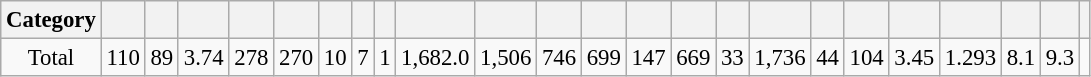<table class="wikitable"  style="font-size: 95%; text-align:center;">
<tr>
<th>Category</th>
<th></th>
<th></th>
<th></th>
<th></th>
<th></th>
<th></th>
<th></th>
<th></th>
<th></th>
<th></th>
<th></th>
<th></th>
<th></th>
<th></th>
<th></th>
<th></th>
<th></th>
<th></th>
<th></th>
<th></th>
<th></th>
<th></th>
<th></th>
</tr>
<tr>
<td>Total</td>
<td>110</td>
<td>89</td>
<td>3.74</td>
<td>278</td>
<td>270</td>
<td>10</td>
<td>7</td>
<td>1</td>
<td>1,682.0</td>
<td>1,506</td>
<td>746</td>
<td>699</td>
<td>147</td>
<td>669</td>
<td>33</td>
<td>1,736</td>
<td>44</td>
<td>104</td>
<td>3.45</td>
<td>1.293</td>
<td>8.1</td>
<td>9.3</td>
<td></td>
</tr>
</table>
